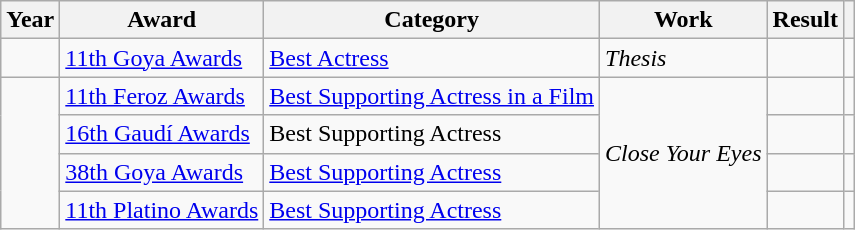<table class="wikitable sortable plainrowheaders">
<tr>
<th>Year</th>
<th>Award</th>
<th>Category</th>
<th>Work</th>
<th>Result</th>
<th scope="col" class="unsortable"></th>
</tr>
<tr>
<td></td>
<td><a href='#'>11th Goya Awards</a></td>
<td><a href='#'>Best Actress</a></td>
<td><em>Thesis</em></td>
<td></td>
<td></td>
</tr>
<tr>
<td rowspan = "4"></td>
<td><a href='#'>11th Feroz Awards</a></td>
<td><a href='#'>Best Supporting Actress in a Film</a></td>
<td rowspan = "4"><em>Close Your Eyes</em></td>
<td></td>
<td></td>
</tr>
<tr>
<td><a href='#'>16th Gaudí Awards</a></td>
<td>Best Supporting Actress</td>
<td></td>
<td></td>
</tr>
<tr>
<td><a href='#'>38th Goya Awards</a></td>
<td><a href='#'>Best Supporting Actress</a></td>
<td></td>
<td></td>
</tr>
<tr>
<td><a href='#'>11th Platino Awards</a></td>
<td><a href='#'>Best Supporting Actress</a></td>
<td></td>
<td></td>
</tr>
</table>
